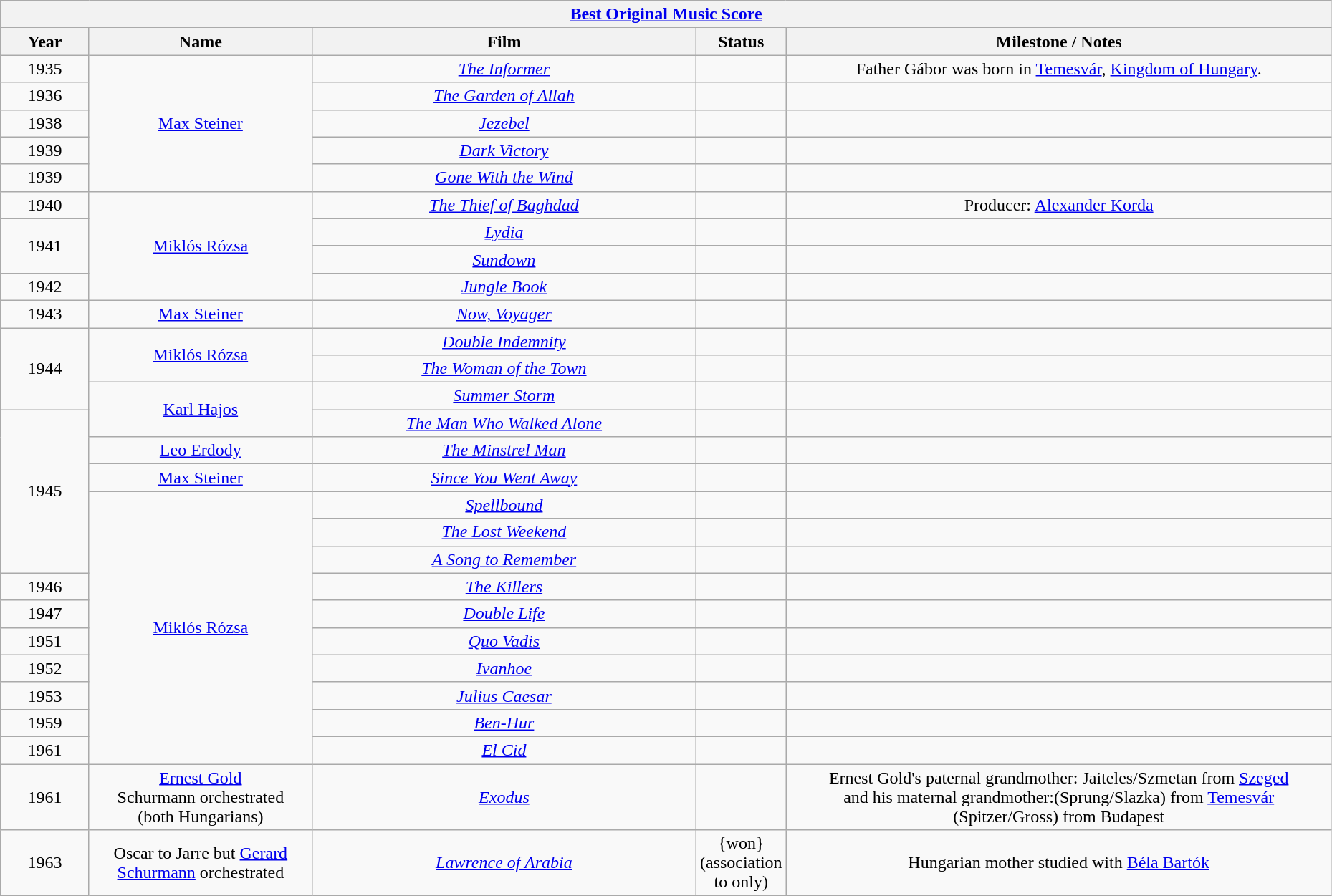<table class="wikitable" style="text-align: center">
<tr>
<th colspan=6 style="text-align:center;"><a href='#'>Best Original Music Score</a></th>
</tr>
<tr>
<th style="width:075px;">Year</th>
<th style="width:200px;">Name</th>
<th style="width:350px;">Film</th>
<th style="width:075px;">Status</th>
<th style="width:500px;">Milestone / Notes</th>
</tr>
<tr>
<td>1935</td>
<td rowspan=5><a href='#'>Max Steiner</a></td>
<td><em><a href='#'>The Informer</a></em></td>
<td></td>
<td>Father Gábor was born in <a href='#'>Temesvár</a>, <a href='#'>Kingdom of Hungary</a>.</td>
</tr>
<tr>
<td>1936</td>
<td><em><a href='#'>The Garden of Allah</a></em></td>
<td></td>
<td></td>
</tr>
<tr>
<td>1938</td>
<td><em><a href='#'>Jezebel</a></em></td>
<td></td>
<td></td>
</tr>
<tr>
<td>1939</td>
<td><em><a href='#'>Dark Victory</a></em></td>
<td></td>
<td></td>
</tr>
<tr>
<td>1939</td>
<td><em><a href='#'>Gone With the Wind</a></em></td>
<td></td>
<td></td>
</tr>
<tr>
<td>1940</td>
<td rowspan=4><a href='#'>Miklós Rózsa</a></td>
<td><em><a href='#'>The Thief of Baghdad</a></em></td>
<td></td>
<td>Producer: <a href='#'>Alexander Korda</a></td>
</tr>
<tr>
<td rowspan=2>1941</td>
<td><em><a href='#'>Lydia</a></em></td>
<td></td>
<td></td>
</tr>
<tr>
<td><em><a href='#'>Sundown</a></em></td>
<td></td>
<td></td>
</tr>
<tr>
<td>1942</td>
<td><em><a href='#'>Jungle Book</a></em></td>
<td></td>
<td></td>
</tr>
<tr>
<td>1943</td>
<td><a href='#'>Max Steiner</a></td>
<td><em><a href='#'>Now, Voyager</a></em></td>
<td></td>
<td></td>
</tr>
<tr>
<td rowspan=3>1944</td>
<td rowspan=2><a href='#'>Miklós Rózsa</a></td>
<td><em><a href='#'>Double Indemnity</a></em></td>
<td></td>
<td></td>
</tr>
<tr>
<td><em><a href='#'>The Woman of the Town</a></em></td>
<td></td>
<td></td>
</tr>
<tr>
<td rowspan=2><a href='#'>Karl Hajos</a></td>
<td><em><a href='#'>Summer Storm</a></em></td>
<td></td>
<td></td>
</tr>
<tr>
<td rowspan=6>1945</td>
<td><em><a href='#'>The Man Who Walked Alone</a></em></td>
<td></td>
<td></td>
</tr>
<tr>
<td><a href='#'>Leo Erdody</a></td>
<td><em><a href='#'>The Minstrel Man</a></em></td>
<td></td>
<td></td>
</tr>
<tr>
<td><a href='#'>Max Steiner</a></td>
<td><em><a href='#'>Since You Went Away</a></em></td>
<td></td>
<td></td>
</tr>
<tr>
<td rowspan=10><a href='#'>Miklós Rózsa</a></td>
<td><em><a href='#'>Spellbound</a></em></td>
<td></td>
<td></td>
</tr>
<tr>
<td><em><a href='#'>The Lost Weekend</a></em></td>
<td></td>
<td></td>
</tr>
<tr>
<td><em><a href='#'>A Song to Remember</a></em></td>
<td></td>
<td></td>
</tr>
<tr>
<td>1946</td>
<td><em><a href='#'>The Killers</a></em></td>
<td></td>
<td></td>
</tr>
<tr>
<td>1947</td>
<td><em><a href='#'>Double Life</a></em></td>
<td></td>
<td></td>
</tr>
<tr>
<td>1951</td>
<td><em><a href='#'>Quo Vadis</a></em></td>
<td></td>
<td></td>
</tr>
<tr>
<td>1952</td>
<td><em><a href='#'>Ivanhoe</a></em></td>
<td></td>
<td></td>
</tr>
<tr>
<td>1953</td>
<td><em><a href='#'>Julius Caesar</a></em></td>
<td></td>
<td></td>
</tr>
<tr>
<td>1959</td>
<td><em><a href='#'>Ben-Hur</a></em></td>
<td></td>
<td></td>
</tr>
<tr>
<td>1961</td>
<td><em><a href='#'>El Cid</a></em></td>
<td></td>
<td></td>
</tr>
<tr>
<td>1961</td>
<td><a href='#'>Ernest Gold</a><br>Schurmann orchestrated<br>(both  Hungarians)</td>
<td><a href='#'><em>Exodus</em></a></td>
<td></td>
<td>Ernest Gold's paternal grandmother: Jaiteles/Szmetan from <a href='#'>Szeged</a><br>and his maternal grandmother:(Sprung/Slazka) from <a href='#'>Temesvár</a> (Spitzer/Gross) from Budapest</td>
</tr>
<tr>
<td>1963</td>
<td>Oscar to Jarre but <a href='#'>Gerard Schurmann</a> orchestrated</td>
<td><em><a href='#'>Lawrence of Arabia</a></em></td>
<td>{won}  (association to only)</td>
<td>Hungarian mother studied with <a href='#'>Béla Bartók</a></td>
</tr>
</table>
